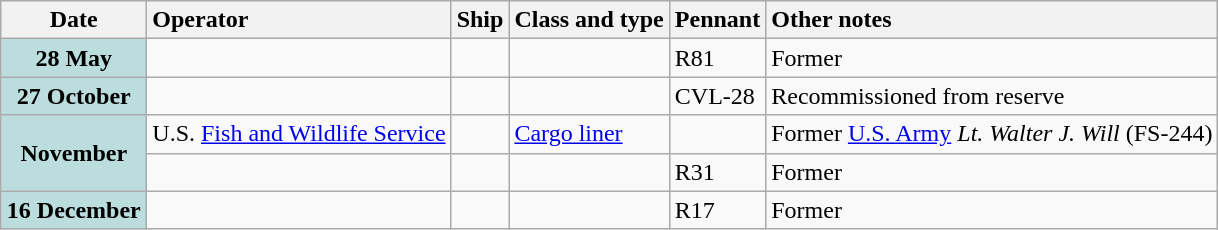<table class="wikitable">
<tr>
<th width="90">Date</th>
<th style="text-align: left;">Operator</th>
<th style="text-align: left;">Ship</th>
<th style="text-align: left;">Class and type</th>
<th style="text-align: left;">Pennant</th>
<th style="text-align: left;">Other notes</th>
</tr>
<tr>
<th style="background: #bbdddd;">28 May</th>
<td></td>
<td><strong></strong></td>
<td></td>
<td>R81</td>
<td>Former </td>
</tr>
<tr>
<th style="background: #bbdddd;">27 October</th>
<td></td>
<td><strong></strong></td>
<td></td>
<td>CVL-28</td>
<td>Recommissioned from reserve</td>
</tr>
<tr>
<th style="background: #bbdddd;" rowspan=2>November</th>
<td> U.S. <a href='#'>Fish and Wildlife Service</a></td>
<td><strong></strong></td>
<td><a href='#'>Cargo liner</a></td>
<td></td>
<td>Former <a href='#'>U.S. Army</a> <em>Lt. Walter J. Will</em> (FS-244)</td>
</tr>
<tr>
<td></td>
<td><strong></strong></td>
<td></td>
<td>R31</td>
<td>Former </td>
</tr>
<tr>
<th style="background: #bbdddd;">16 December</th>
<td></td>
<td><strong></strong></td>
<td></td>
<td>R17</td>
<td>Former </td>
</tr>
</table>
